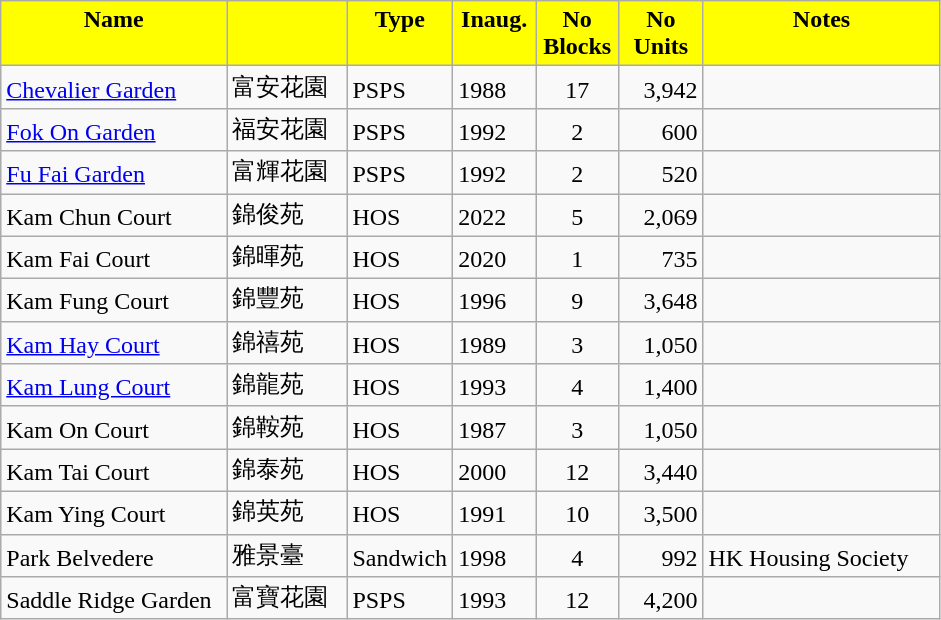<table class="wikitable">
<tr style="font-weight:bold;background-color:yellow" align="center">
<td width="143.25" Height="12.75" valign="top">Name</td>
<td width="72.75" valign="top"></td>
<td width="59.25" valign="top">Type</td>
<td width="48" valign="top">Inaug.</td>
<td width="48" valign="top">No Blocks</td>
<td width="48.75" valign="top">No Units</td>
<td width="150.75" valign="top">Notes</td>
</tr>
<tr valign="bottom">
<td Height="12.75"><a href='#'>Chevalier Garden</a></td>
<td>富安花園</td>
<td>PSPS</td>
<td>1988</td>
<td align="center">17</td>
<td align="right">3,942</td>
<td></td>
</tr>
<tr valign="bottom">
<td Height="12.75"><a href='#'>Fok On Garden</a></td>
<td>福安花園</td>
<td>PSPS</td>
<td>1992</td>
<td align="center">2</td>
<td align="right">600</td>
<td></td>
</tr>
<tr valign="bottom">
<td Height="12.75"><a href='#'>Fu Fai Garden</a></td>
<td>富輝花園</td>
<td>PSPS</td>
<td>1992</td>
<td align="center">2</td>
<td align="right">520</td>
<td></td>
</tr>
<tr valign="bottom">
<td Height="12.75">Kam Chun Court</td>
<td>錦俊苑</td>
<td>HOS</td>
<td>2022</td>
<td align="center">5</td>
<td align="right">2,069</td>
<td></td>
</tr>
<tr valign="bottom">
<td Height="12.75">Kam Fai Court</td>
<td>錦暉苑</td>
<td>HOS</td>
<td>2020</td>
<td align="center">1</td>
<td align="right">735</td>
<td></td>
</tr>
<tr valign="bottom">
<td Height="12.75">Kam Fung Court</td>
<td>錦豐苑</td>
<td>HOS</td>
<td>1996</td>
<td align="center">9</td>
<td align="right">3,648</td>
<td></td>
</tr>
<tr valign="bottom">
<td Height="12.75"><a href='#'>Kam Hay Court</a></td>
<td>錦禧苑</td>
<td>HOS</td>
<td>1989</td>
<td align="center">3</td>
<td align="right">1,050</td>
<td></td>
</tr>
<tr valign="bottom">
<td Height="12.75"><a href='#'>Kam Lung Court</a></td>
<td>錦龍苑</td>
<td>HOS</td>
<td>1993</td>
<td align="center">4</td>
<td align="right">1,400</td>
<td></td>
</tr>
<tr valign="bottom">
<td Height="12.75">Kam On Court</td>
<td>錦鞍苑</td>
<td>HOS</td>
<td>1987</td>
<td align="center">3</td>
<td align="right">1,050</td>
<td></td>
</tr>
<tr valign="bottom">
<td Height="12.75">Kam Tai Court</td>
<td>錦泰苑</td>
<td>HOS</td>
<td>2000</td>
<td align="center">12</td>
<td align="right">3,440</td>
<td></td>
</tr>
<tr valign="bottom">
<td Height="12.75">Kam Ying Court</td>
<td>錦英苑</td>
<td>HOS</td>
<td>1991</td>
<td align="center">10</td>
<td align="right">3,500</td>
<td></td>
</tr>
<tr valign="bottom">
<td Height="12.75">Park Belvedere</td>
<td>雅景臺</td>
<td>Sandwich</td>
<td>1998</td>
<td align="center">4</td>
<td align="right">992</td>
<td>HK Housing Society</td>
</tr>
<tr valign="bottom">
<td Height="12.75">Saddle Ridge Garden</td>
<td>富寶花園</td>
<td>PSPS</td>
<td>1993</td>
<td align="center">12</td>
<td align="right">4,200</td>
<td></td>
</tr>
</table>
